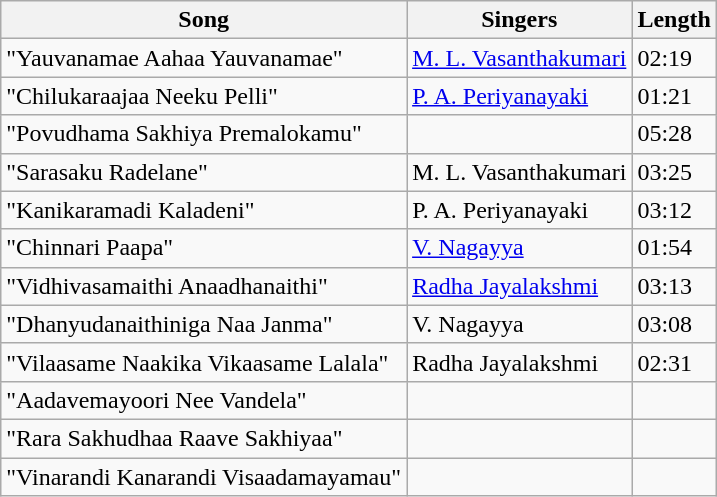<table class="wikitable">
<tr>
<th>Song</th>
<th>Singers</th>
<th>Length</th>
</tr>
<tr>
<td>"Yauvanamae Aahaa Yauvanamae"</td>
<td><a href='#'>M. L. Vasanthakumari</a></td>
<td>02:19</td>
</tr>
<tr>
<td>"Chilukaraajaa Neeku Pelli"</td>
<td><a href='#'>P. A. Periyanayaki</a></td>
<td>01:21</td>
</tr>
<tr>
<td>"Povudhama Sakhiya Premalokamu"</td>
<td></td>
<td>05:28</td>
</tr>
<tr>
<td>"Sarasaku Radelane"</td>
<td>M. L. Vasanthakumari</td>
<td>03:25</td>
</tr>
<tr>
<td>"Kanikaramadi Kaladeni"</td>
<td>P. A. Periyanayaki</td>
<td>03:12</td>
</tr>
<tr>
<td>"Chinnari Paapa"</td>
<td><a href='#'>V. Nagayya</a></td>
<td>01:54</td>
</tr>
<tr>
<td>"Vidhivasamaithi Anaadhanaithi"</td>
<td><a href='#'>Radha Jayalakshmi</a></td>
<td>03:13</td>
</tr>
<tr>
<td>"Dhanyudanaithiniga Naa Janma"</td>
<td>V. Nagayya</td>
<td>03:08</td>
</tr>
<tr>
<td>"Vilaasame Naakika Vikaasame Lalala"</td>
<td>Radha Jayalakshmi</td>
<td>02:31</td>
</tr>
<tr>
<td>"Aadavemayoori Nee Vandela"</td>
<td></td>
<td></td>
</tr>
<tr>
<td>"Rara Sakhudhaa Raave Sakhiyaa"</td>
<td></td>
<td></td>
</tr>
<tr>
<td>"Vinarandi Kanarandi Visaadamayamau"</td>
<td></td>
<td></td>
</tr>
</table>
